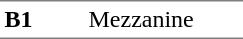<table border=0 cellspacing=0 cellpadding=3>
<tr>
<td style="border-bottom:solid 1px gray;border-top:solid 1px gray;" width=50 valign=top><strong>B1</strong></td>
<td style="border-top:solid 1px gray;border-bottom:solid 1px gray;" width=100 valign=top>Mezzanine</td>
</tr>
</table>
